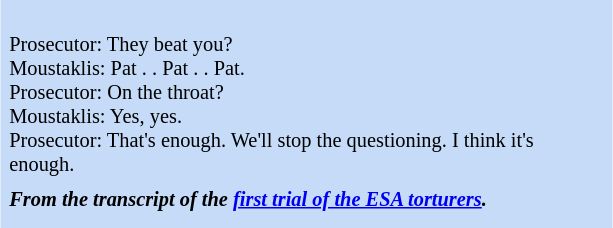<table class="toccolours" style="float: right; margin-left: 1em; margin-right: 2em; font-size: 85%; background:#c6dbf7; color:black; width:30em; max-width: 40%;" cellspacing="5">
<tr>
<td style="text-align: left;"><br>Prosecutor: They beat you?<br>Moustaklis: Pat . . Pat . . Pat.<br>Prosecutor: On the throat?<br>Moustaklis: Yes, yes.<br>Prosecutor: That's enough. We'll stop the questioning. I think it's
enough.</td>
</tr>
<tr>
<td style="text-align: left;"><strong><em>From the transcript of the <a href='#'>first trial of the ESA torturers</a>.</em></strong></td>
</tr>
<tr>
</tr>
</table>
